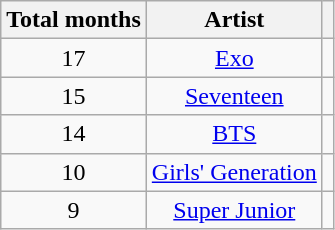<table class="wikitable" style="text-align: center;">
<tr>
<th>Total months</th>
<th>Artist</th>
<th></th>
</tr>
<tr>
<td>17</td>
<td><a href='#'>Exo</a></td>
<td></td>
</tr>
<tr>
<td>15</td>
<td><a href='#'>Seventeen</a></td>
<td></td>
</tr>
<tr>
<td>14</td>
<td><a href='#'>BTS</a></td>
<td></td>
</tr>
<tr>
<td>10</td>
<td><a href='#'>Girls' Generation</a></td>
<td></td>
</tr>
<tr>
<td>9</td>
<td><a href='#'>Super Junior</a></td>
<td></td>
</tr>
</table>
